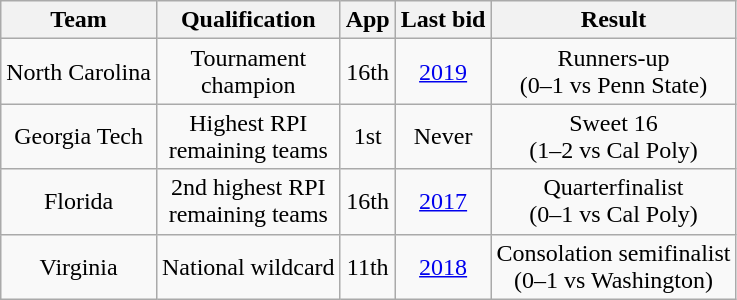<table class="wikitable sortable" style="text-align:center">
<tr>
<th>Team</th>
<th>Qualification</th>
<th>App</th>
<th>Last bid</th>
<th>Result</th>
</tr>
<tr>
<td>North Carolina</td>
<td>Tournament<br>champion</td>
<td>16th</td>
<td><a href='#'>2019</a></td>
<td>Runners-up<br>(0–1 vs Penn State)</td>
</tr>
<tr>
<td>Georgia Tech</td>
<td>Highest RPI<br>remaining teams</td>
<td>1st</td>
<td>Never</td>
<td>Sweet 16<br>(1–2 vs Cal Poly)</td>
</tr>
<tr>
<td>Florida</td>
<td>2nd highest RPI<br>remaining teams</td>
<td>16th</td>
<td><a href='#'>2017</a></td>
<td>Quarterfinalist<br>(0–1 vs Cal Poly)</td>
</tr>
<tr>
<td>Virginia</td>
<td>National wildcard</td>
<td>11th</td>
<td><a href='#'>2018</a></td>
<td>Consolation semifinalist<br>(0–1 vs Washington)</td>
</tr>
</table>
